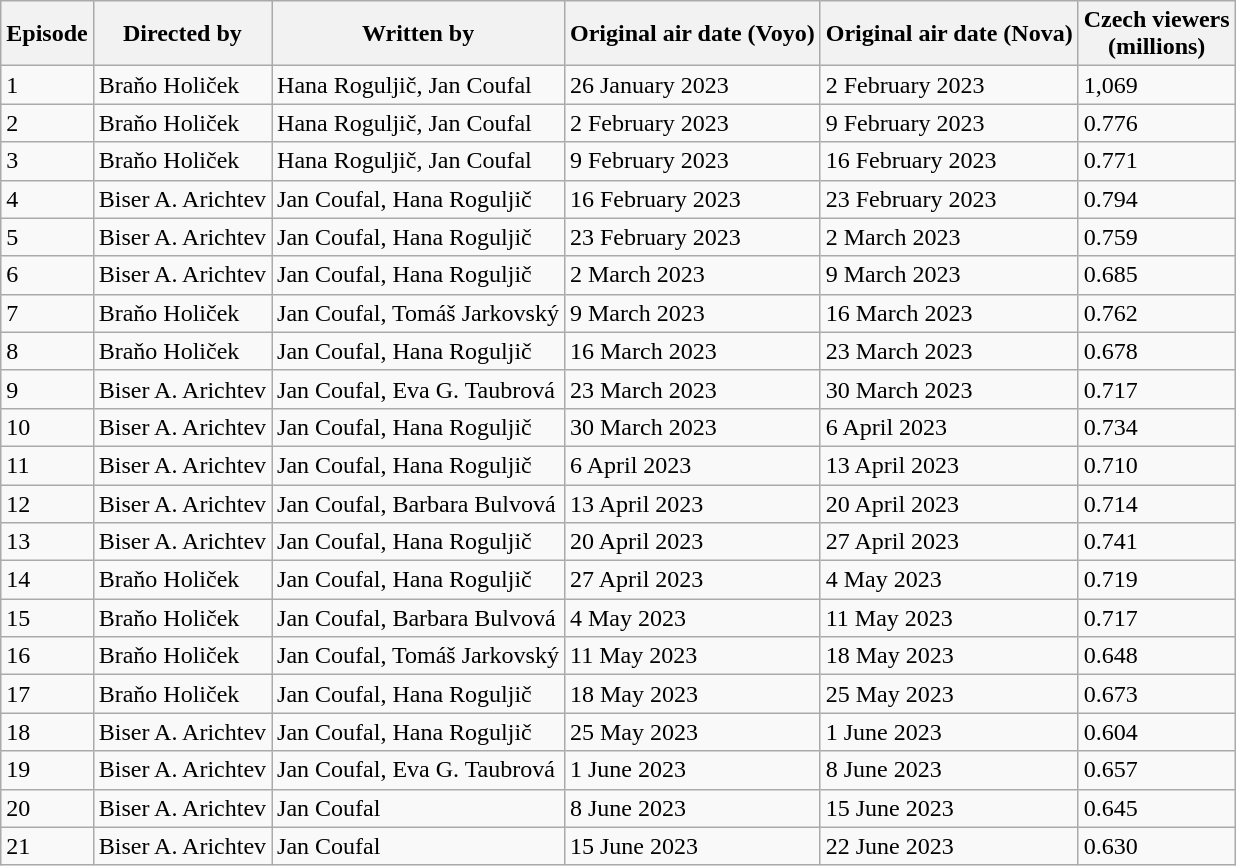<table class="wikitable">
<tr>
<th>Episode</th>
<th>Directed by</th>
<th>Written by</th>
<th>Original air date (Voyo)</th>
<th>Original air date (Nova)</th>
<th>Czech viewers<br>(millions)</th>
</tr>
<tr>
<td>1</td>
<td>Braňo Holiček</td>
<td>Hana Roguljič, Jan Coufal</td>
<td>26 January 2023</td>
<td>2 February 2023</td>
<td>1,069</td>
</tr>
<tr>
<td>2</td>
<td>Braňo Holiček</td>
<td>Hana Roguljič, Jan Coufal</td>
<td>2 February 2023</td>
<td>9 February 2023</td>
<td>0.776</td>
</tr>
<tr>
<td>3</td>
<td>Braňo Holiček</td>
<td>Hana Roguljič, Jan Coufal</td>
<td>9 February 2023</td>
<td>16 February 2023</td>
<td>0.771</td>
</tr>
<tr>
<td>4</td>
<td>Biser A. Arichtev</td>
<td>Jan Coufal, Hana Roguljič</td>
<td>16 February 2023</td>
<td>23 February 2023</td>
<td>0.794</td>
</tr>
<tr>
<td>5</td>
<td>Biser A. Arichtev</td>
<td>Jan Coufal, Hana Roguljič</td>
<td>23 February 2023</td>
<td>2 March 2023</td>
<td>0.759</td>
</tr>
<tr>
<td>6</td>
<td>Biser A. Arichtev</td>
<td>Jan Coufal, Hana Roguljič</td>
<td>2 March 2023</td>
<td>9 March 2023</td>
<td>0.685</td>
</tr>
<tr>
<td>7</td>
<td>Braňo Holiček</td>
<td>Jan Coufal, Tomáš Jarkovský</td>
<td>9 March 2023</td>
<td>16 March 2023</td>
<td>0.762</td>
</tr>
<tr>
<td>8</td>
<td>Braňo Holiček</td>
<td>Jan Coufal, Hana Roguljič</td>
<td>16 March 2023</td>
<td>23 March 2023</td>
<td>0.678</td>
</tr>
<tr>
<td>9</td>
<td>Biser A. Arichtev</td>
<td>Jan Coufal, Eva G. Taubrová</td>
<td>23 March 2023</td>
<td>30 March 2023</td>
<td>0.717</td>
</tr>
<tr>
<td>10</td>
<td>Biser A. Arichtev</td>
<td>Jan Coufal, Hana Roguljič</td>
<td>30 March 2023</td>
<td>6 April 2023</td>
<td>0.734</td>
</tr>
<tr>
<td>11</td>
<td>Biser A. Arichtev</td>
<td>Jan Coufal, Hana Roguljič</td>
<td>6 April 2023</td>
<td>13 April 2023</td>
<td>0.710</td>
</tr>
<tr>
<td>12</td>
<td>Biser A. Arichtev</td>
<td>Jan Coufal, Barbara Bulvová</td>
<td>13 April 2023</td>
<td>20 April 2023</td>
<td>0.714</td>
</tr>
<tr>
<td>13</td>
<td>Biser A. Arichtev</td>
<td>Jan Coufal, Hana Roguljič</td>
<td>20 April 2023</td>
<td>27 April 2023</td>
<td>0.741</td>
</tr>
<tr>
<td>14</td>
<td>Braňo Holiček</td>
<td>Jan Coufal, Hana Roguljič</td>
<td>27 April 2023</td>
<td>4 May 2023</td>
<td>0.719</td>
</tr>
<tr>
<td>15</td>
<td>Braňo Holiček</td>
<td>Jan Coufal, Barbara Bulvová</td>
<td>4 May 2023</td>
<td>11 May 2023</td>
<td>0.717</td>
</tr>
<tr>
<td>16</td>
<td>Braňo Holiček</td>
<td>Jan Coufal, Tomáš Jarkovský</td>
<td>11 May 2023</td>
<td>18 May 2023</td>
<td>0.648</td>
</tr>
<tr>
<td>17</td>
<td>Braňo Holiček</td>
<td>Jan Coufal, Hana Roguljič</td>
<td>18 May 2023</td>
<td>25 May 2023</td>
<td>0.673</td>
</tr>
<tr>
<td>18</td>
<td>Biser A. Arichtev</td>
<td>Jan Coufal, Hana Roguljič</td>
<td>25 May 2023</td>
<td>1 June 2023</td>
<td>0.604</td>
</tr>
<tr>
<td>19</td>
<td>Biser A. Arichtev</td>
<td>Jan Coufal, Eva G. Taubrová</td>
<td>1 June 2023</td>
<td>8 June 2023</td>
<td>0.657</td>
</tr>
<tr>
<td>20</td>
<td>Biser A. Arichtev</td>
<td>Jan Coufal</td>
<td>8 June 2023</td>
<td>15 June 2023</td>
<td>0.645</td>
</tr>
<tr>
<td>21</td>
<td>Biser A. Arichtev</td>
<td>Jan Coufal</td>
<td>15 June 2023</td>
<td>22 June 2023</td>
<td>0.630</td>
</tr>
</table>
